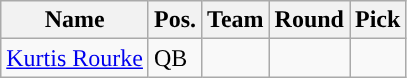<table class="wikitable sortable" style="text-align:left">
<tr>
<th>Name</th>
<th>Pos.</th>
<th>Team</th>
<th>Round</th>
<th>Pick</th>
</tr>
<tr>
<td><a href='#'>Kurtis Rourke</a></td>
<td>QB</td>
<td></td>
<td></td>
<td></td>
</tr>
</table>
